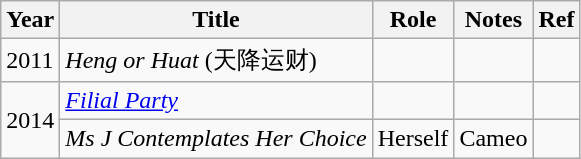<table class="wikitable sortable">
<tr>
<th>Year</th>
<th>Title</th>
<th>Role</th>
<th class="unsortable">Notes</th>
<th class="unsortable">Ref</th>
</tr>
<tr>
<td>2011</td>
<td><em>Heng or Huat</em> (天降运财)</td>
<td></td>
<td></td>
<td></td>
</tr>
<tr>
<td rowspan='2'>2014</td>
<td><em><a href='#'>Filial Party</a></em></td>
<td></td>
<td></td>
<td></td>
</tr>
<tr>
<td><em>Ms J Contemplates Her Choice</em></td>
<td>Herself</td>
<td>Cameo</td>
<td></td>
</tr>
</table>
